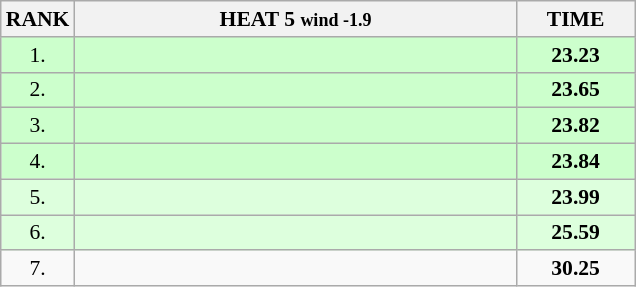<table class="wikitable" style="border-collapse: collapse; font-size: 90%;">
<tr>
<th>RANK</th>
<th style="width: 20em">HEAT 5 <small>wind -1.9</small></th>
<th style="width: 5em">TIME</th>
</tr>
<tr style="background:#ccffcc;">
<td align="center">1.</td>
<td></td>
<td align="center"><strong>23.23</strong></td>
</tr>
<tr style="background:#ccffcc;">
<td align="center">2.</td>
<td></td>
<td align="center"><strong>23.65</strong></td>
</tr>
<tr style="background:#ccffcc;">
<td align="center">3.</td>
<td></td>
<td align="center"><strong>23.82</strong></td>
</tr>
<tr style="background:#ccffcc;">
<td align="center">4.</td>
<td></td>
<td align="center"><strong>23.84</strong></td>
</tr>
<tr style="background:#ddffdd;">
<td align="center">5.</td>
<td></td>
<td align="center"><strong>23.99</strong></td>
</tr>
<tr style="background:#ddffdd;">
<td align="center">6.</td>
<td></td>
<td align="center"><strong>25.59</strong></td>
</tr>
<tr>
<td align="center">7.</td>
<td></td>
<td align="center"><strong>30.25</strong></td>
</tr>
</table>
